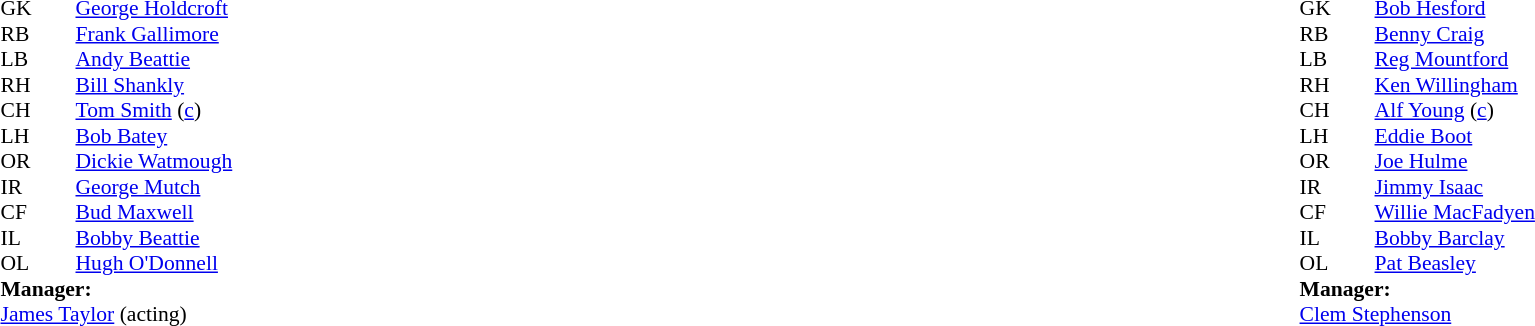<table width="100%">
<tr>
<td valign="top" width="50%"><br><table style="font-size: 90%" cellspacing="0" cellpadding="0">
<tr>
<td colspan="4"></td>
</tr>
<tr>
<th width="25"></th>
<th width="25"></th>
</tr>
<tr>
<td>GK</td>
<td><strong> </strong></td>
<td> <a href='#'>George Holdcroft</a></td>
</tr>
<tr>
<td>RB</td>
<td><strong> </strong></td>
<td> <a href='#'>Frank Gallimore</a></td>
</tr>
<tr>
<td>LB</td>
<td><strong> </strong></td>
<td> <a href='#'>Andy Beattie</a></td>
</tr>
<tr>
<td>RH</td>
<td><strong> </strong></td>
<td> <a href='#'>Bill Shankly</a></td>
</tr>
<tr>
<td>CH</td>
<td><strong> </strong></td>
<td> <a href='#'>Tom Smith</a> (<a href='#'>c</a>)</td>
</tr>
<tr>
<td>LH</td>
<td><strong> </strong></td>
<td> <a href='#'>Bob Batey</a></td>
</tr>
<tr>
<td>OR</td>
<td><strong> </strong></td>
<td> <a href='#'>Dickie Watmough</a></td>
</tr>
<tr>
<td>IR</td>
<td><strong> </strong></td>
<td> <a href='#'>George Mutch</a></td>
</tr>
<tr>
<td>CF</td>
<td><strong> </strong></td>
<td> <a href='#'>Bud Maxwell</a></td>
</tr>
<tr>
<td>IL</td>
<td><strong> </strong></td>
<td> <a href='#'>Bobby Beattie</a></td>
</tr>
<tr>
<td>OL</td>
<td><strong> </strong></td>
<td> <a href='#'>Hugh O'Donnell</a></td>
</tr>
<tr>
<td colspan=4><strong>Manager:</strong></td>
</tr>
<tr>
<td colspan="4"> <a href='#'>James Taylor</a> (acting)</td>
</tr>
</table>
</td>
<td valign="top" width="50%"><br><table style="font-size: 90%" cellspacing="0" cellpadding="0" align="center">
<tr>
<td colspan="4"></td>
</tr>
<tr>
<th width="25"></th>
<th width="25"></th>
</tr>
<tr>
<td>GK</td>
<td><strong> </strong></td>
<td> <a href='#'>Bob Hesford</a></td>
</tr>
<tr>
<td>RB</td>
<td><strong> </strong></td>
<td> <a href='#'>Benny Craig</a></td>
</tr>
<tr>
<td>LB</td>
<td><strong> </strong></td>
<td> <a href='#'>Reg Mountford</a></td>
</tr>
<tr>
<td>RH</td>
<td><strong> </strong></td>
<td> <a href='#'>Ken Willingham</a></td>
</tr>
<tr>
<td>CH</td>
<td><strong> </strong></td>
<td> <a href='#'>Alf Young</a> (<a href='#'>c</a>)</td>
</tr>
<tr>
<td>LH</td>
<td><strong> </strong></td>
<td> <a href='#'>Eddie Boot</a></td>
</tr>
<tr>
<td>OR</td>
<td><strong> </strong></td>
<td> <a href='#'>Joe Hulme</a></td>
</tr>
<tr>
<td>IR</td>
<td><strong> </strong></td>
<td> <a href='#'>Jimmy Isaac</a></td>
</tr>
<tr>
<td>CF</td>
<td><strong> </strong></td>
<td> <a href='#'>Willie MacFadyen</a></td>
</tr>
<tr>
<td>IL</td>
<td><strong> </strong></td>
<td> <a href='#'>Bobby Barclay</a></td>
</tr>
<tr>
<td>OL</td>
<td><strong> </strong></td>
<td> <a href='#'>Pat Beasley</a></td>
</tr>
<tr>
<td colspan=4><strong>Manager:</strong></td>
</tr>
<tr>
<td colspan="4"> <a href='#'>Clem Stephenson</a></td>
</tr>
</table>
</td>
</tr>
</table>
